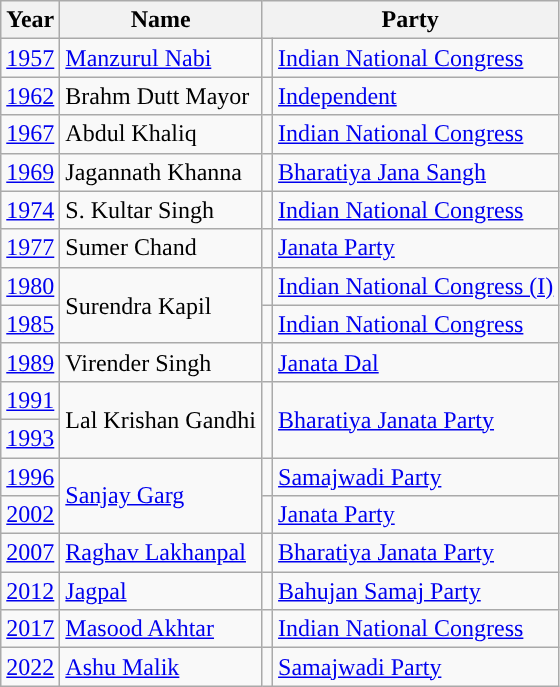<table class="wikitable">
<tr>
<th>Year</th>
<th>Name</th>
<th colspan="2">Party</th>
</tr>
<tr>
<td><a href='#'>1957</a></td>
<td><a href='#'>Manzurul Nabi</a></td>
<td style="background-color:"></td>
<td><a href='#'>Indian National Congress</a></td>
</tr>
<tr>
<td><a href='#'>1962</a></td>
<td>Brahm Dutt Mayor</td>
<td style="background-color:"></td>
<td><a href='#'>Independent</a></td>
</tr>
<tr>
<td><a href='#'>1967</a></td>
<td>Abdul Khaliq</td>
<td style="background-color:"></td>
<td><a href='#'>Indian National Congress</a></td>
</tr>
<tr>
<td><a href='#'>1969</a></td>
<td>Jagannath Khanna</td>
<td style="background-color:"></td>
<td><a href='#'>Bharatiya Jana Sangh</a></td>
</tr>
<tr>
<td><a href='#'>1974</a></td>
<td>S. Kultar Singh</td>
<td style="background-color:"></td>
<td><a href='#'>Indian National Congress</a></td>
</tr>
<tr>
<td><a href='#'>1977</a></td>
<td>Sumer Chand</td>
<td style="background-color:"></td>
<td><a href='#'>Janata Party</a></td>
</tr>
<tr>
<td><a href='#'>1980</a></td>
<td rowspan="2">Surendra Kapil</td>
<td style="background-color:"></td>
<td><a href='#'>Indian National Congress (I)</a></td>
</tr>
<tr>
<td><a href='#'>1985</a></td>
<td style="background-color:"></td>
<td><a href='#'>Indian National Congress</a></td>
</tr>
<tr>
<td><a href='#'>1989</a></td>
<td>Virender Singh</td>
<td style="background-color:"></td>
<td><a href='#'>Janata Dal</a></td>
</tr>
<tr>
<td><a href='#'>1991</a></td>
<td rowspan="2">Lal Krishan Gandhi</td>
<td rowspan="2" style="background-color:"></td>
<td rowspan="2"><a href='#'>Bharatiya Janata Party</a></td>
</tr>
<tr>
<td><a href='#'>1993</a></td>
</tr>
<tr>
<td><a href='#'>1996</a></td>
<td rowspan="2"><a href='#'>Sanjay Garg</a></td>
<td style="background-color:"></td>
<td><a href='#'>Samajwadi Party</a></td>
</tr>
<tr>
<td><a href='#'>2002</a></td>
<td style="background-color:"></td>
<td><a href='#'>Janata Party</a></td>
</tr>
<tr>
<td><a href='#'>2007</a></td>
<td><a href='#'>Raghav Lakhanpal</a></td>
<td style="background-color:"></td>
<td><a href='#'>Bharatiya Janata Party</a></td>
</tr>
<tr>
<td><a href='#'>2012</a></td>
<td><a href='#'>Jagpal</a></td>
<td style="background-color:"></td>
<td><a href='#'>Bahujan Samaj Party</a></td>
</tr>
<tr>
<td><a href='#'>2017</a></td>
<td><a href='#'>Masood Akhtar</a></td>
<td style="background-color:"></td>
<td><a href='#'>Indian National Congress</a></td>
</tr>
<tr>
<td><a href='#'>2022</a></td>
<td><a href='#'>Ashu Malik</a></td>
<td style="background-color:"></td>
<td><a href='#'>Samajwadi Party</a></td>
</tr>
</table>
